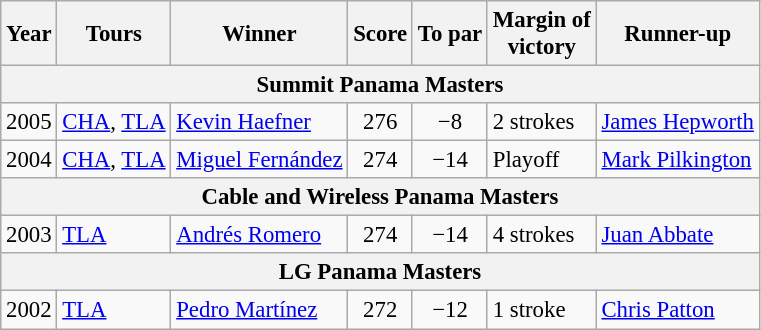<table class=wikitable style=font-size:95%>
<tr>
<th>Year</th>
<th>Tours</th>
<th>Winner</th>
<th>Score</th>
<th>To par</th>
<th>Margin of<br>victory</th>
<th>Runner-up</th>
</tr>
<tr>
<th colspan=7>Summit Panama Masters</th>
</tr>
<tr>
<td>2005</td>
<td><a href='#'>CHA</a>, <a href='#'>TLA</a></td>
<td> <a href='#'>Kevin Haefner</a></td>
<td align=center>276</td>
<td align=center>−8</td>
<td>2 strokes</td>
<td> <a href='#'>James Hepworth</a></td>
</tr>
<tr>
<td>2004</td>
<td><a href='#'>CHA</a>, <a href='#'>TLA</a></td>
<td> <a href='#'>Miguel Fernández</a></td>
<td align=center>274</td>
<td align=center>−14</td>
<td>Playoff</td>
<td> <a href='#'>Mark Pilkington</a></td>
</tr>
<tr>
<th colspan=7>Cable and Wireless Panama Masters</th>
</tr>
<tr>
<td>2003</td>
<td><a href='#'>TLA</a></td>
<td> <a href='#'>Andrés Romero</a></td>
<td align=center>274</td>
<td align=center>−14</td>
<td>4 strokes</td>
<td> <a href='#'>Juan Abbate</a></td>
</tr>
<tr>
<th colspan=7>LG Panama Masters</th>
</tr>
<tr>
<td>2002</td>
<td><a href='#'>TLA</a></td>
<td> <a href='#'>Pedro Martínez</a></td>
<td align=center>272</td>
<td align=center>−12</td>
<td>1 stroke</td>
<td> <a href='#'>Chris Patton</a></td>
</tr>
</table>
